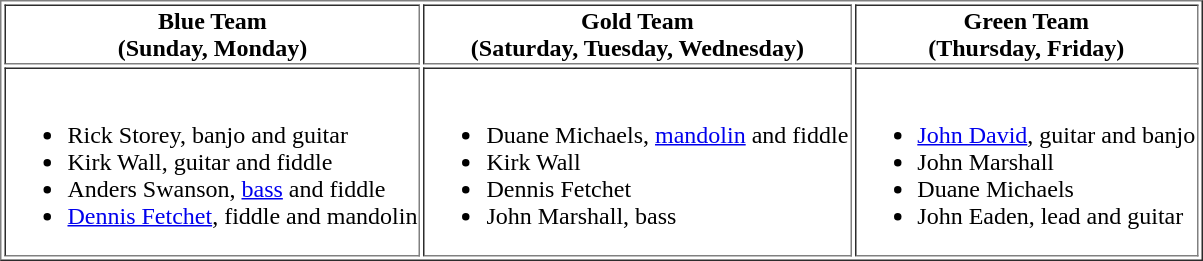<table border="1">
<tr>
<th>Blue Team <br> (Sunday, Monday)</th>
<th>Gold Team <br> (Saturday, Tuesday, Wednesday)</th>
<th>Green Team <br> (Thursday, Friday)</th>
</tr>
<tr>
<td><br><ul><li>Rick Storey, banjo and guitar</li><li>Kirk Wall, guitar and fiddle</li><li>Anders Swanson, <a href='#'>bass</a> and fiddle</li><li><a href='#'>Dennis Fetchet</a>, fiddle and mandolin</li></ul></td>
<td><br><ul><li>Duane Michaels, <a href='#'>mandolin</a> and fiddle</li><li>Kirk Wall</li><li>Dennis Fetchet</li><li>John Marshall, bass</li></ul></td>
<td><br><ul><li><a href='#'>John David</a>, guitar and banjo</li><li>John Marshall</li><li>Duane Michaels</li><li>John Eaden, lead and guitar</li></ul></td>
</tr>
</table>
